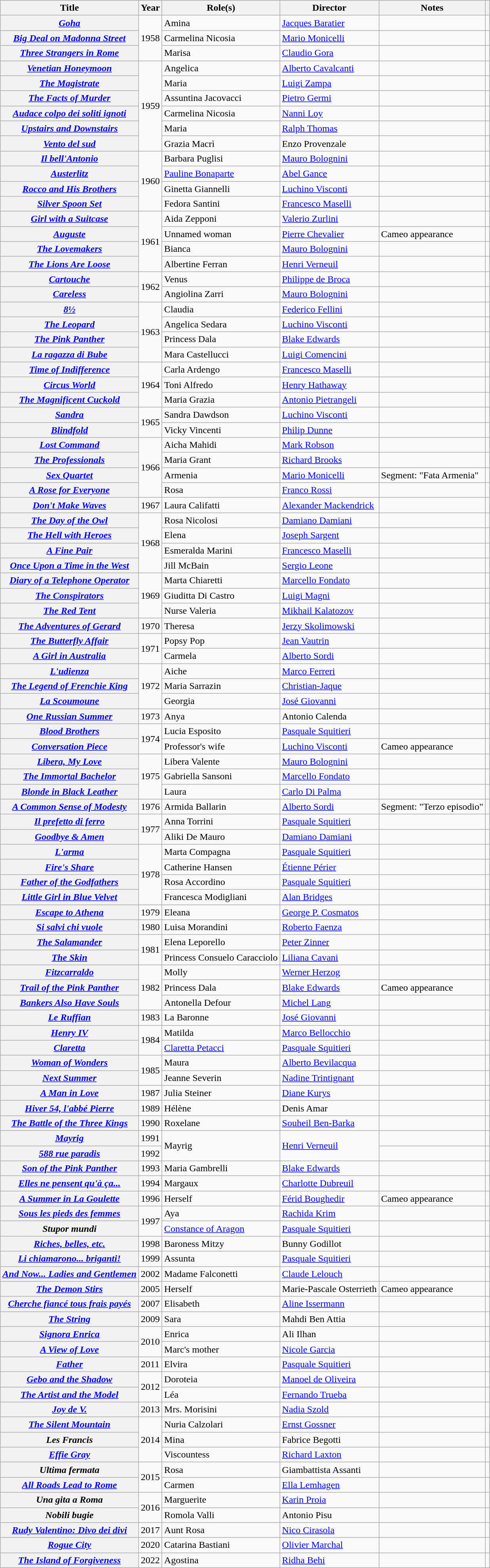<table class="wikitable plainrowheaders sortable">
<tr>
<th scope="col">Title</th>
<th scope="col">Year</th>
<th scope="col">Role(s)</th>
<th scope="col">Director</th>
<th scope="col" class="unsortable">Notes</th>
<th scope="col" class="unsortable"></th>
</tr>
<tr>
<th scope="row"><em><a href='#'>Goha</a></em></th>
<td rowspan="3">1958</td>
<td>Amina</td>
<td><a href='#'>Jacques Baratier</a></td>
<td align="center"></td>
<td></td>
</tr>
<tr>
<th scope="row"><em><a href='#'>Big Deal on Madonna Street</a></em></th>
<td>Carmelina Nicosia</td>
<td><a href='#'>Mario Monicelli</a></td>
<td align="center"></td>
<td></td>
</tr>
<tr>
<th scope="row"><em><a href='#'>Three Strangers in Rome</a></em></th>
<td>Marisa</td>
<td><a href='#'>Claudio Gora</a></td>
<td align="center"></td>
<td></td>
</tr>
<tr>
<th scope="row"><em><a href='#'>Venetian Honeymoon</a></em></th>
<td rowspan="6">1959</td>
<td>Angelica</td>
<td><a href='#'>Alberto Cavalcanti</a></td>
<td align="center"></td>
<td></td>
</tr>
<tr>
<th scope="row"><em><a href='#'>The Magistrate</a></em></th>
<td>Maria</td>
<td><a href='#'>Luigi Zampa</a></td>
<td align="center"></td>
<td></td>
</tr>
<tr>
<th scope="row"><em><a href='#'>The Facts of Murder</a></em></th>
<td>Assuntina Jacovacci</td>
<td><a href='#'>Pietro Germi</a></td>
<td align="center"></td>
<td></td>
</tr>
<tr>
<th scope="row"><em><a href='#'>Audace colpo dei soliti ignoti</a></em></th>
<td>Carmelina Nicosia</td>
<td><a href='#'>Nanni Loy</a></td>
<td align="center"></td>
<td></td>
</tr>
<tr>
<th scope="row"><em><a href='#'>Upstairs and Downstairs</a></em></th>
<td>Maria</td>
<td><a href='#'>Ralph Thomas</a></td>
<td align="center"></td>
<td></td>
</tr>
<tr>
<th scope="row"><em><a href='#'>Vento del sud</a></em></th>
<td>Grazia Macrì</td>
<td>Enzo Provenzale</td>
<td align="center"></td>
<td></td>
</tr>
<tr>
<th scope="row"><em><a href='#'>Il bell'Antonio</a></em></th>
<td rowspan="4">1960</td>
<td>Barbara Puglisi</td>
<td><a href='#'>Mauro Bolognini</a></td>
<td align="center"></td>
<td></td>
</tr>
<tr>
<th scope="row"><em><a href='#'>Austerlitz</a></em></th>
<td><a href='#'>Pauline Bonaparte</a></td>
<td><a href='#'>Abel Gance</a></td>
<td align="center"></td>
<td></td>
</tr>
<tr>
<th scope="row"><em><a href='#'>Rocco and His Brothers</a></em></th>
<td>Ginetta Giannelli</td>
<td><a href='#'>Luchino Visconti</a></td>
<td align="center"></td>
<td></td>
</tr>
<tr>
<th scope="row"><em><a href='#'>Silver Spoon Set</a></em></th>
<td>Fedora Santini</td>
<td><a href='#'>Francesco Maselli</a></td>
<td align="center"></td>
<td></td>
</tr>
<tr>
<th scope="row"><em><a href='#'>Girl with a Suitcase</a></em></th>
<td rowspan="4">1961</td>
<td>Aida Zepponi</td>
<td><a href='#'>Valerio Zurlini</a></td>
<td align="center"></td>
<td></td>
</tr>
<tr>
<th scope="row"><em><a href='#'>Auguste</a></em></th>
<td>Unnamed woman</td>
<td><a href='#'>Pierre Chevalier</a></td>
<td>Cameo appearance</td>
<td align="center"></td>
</tr>
<tr>
<th scope="row"><em><a href='#'>The Lovemakers</a></em></th>
<td>Bianca</td>
<td><a href='#'>Mauro Bolognini</a></td>
<td align="center"></td>
<td></td>
</tr>
<tr>
<th scope="row"><em><a href='#'>The Lions Are Loose</a></em></th>
<td>Albertine Ferran</td>
<td><a href='#'>Henri Verneuil</a></td>
<td align="center"></td>
<td></td>
</tr>
<tr>
<th scope="row"><em><a href='#'>Cartouche</a></em></th>
<td rowspan="2">1962</td>
<td>Venus</td>
<td><a href='#'>Philippe de Broca</a></td>
<td align="center"></td>
<td></td>
</tr>
<tr>
<th scope="row"><em><a href='#'>Careless</a></em></th>
<td>Angiolina Zarri</td>
<td><a href='#'>Mauro Bolognini</a></td>
<td align="center"></td>
<td></td>
</tr>
<tr>
<th scope="row"><em><a href='#'>8½</a></em></th>
<td rowspan="4">1963</td>
<td>Claudia</td>
<td><a href='#'>Federico Fellini</a></td>
<td></td>
<td align="center"></td>
</tr>
<tr>
<th scope="row"><em><a href='#'>The Leopard</a></em></th>
<td>Angelica Sedara</td>
<td><a href='#'>Luchino Visconti</a></td>
<td></td>
<td align="center"></td>
</tr>
<tr>
<th scope="row"><em><a href='#'>The Pink Panther</a></em></th>
<td>Princess Dala</td>
<td><a href='#'>Blake Edwards</a></td>
<td></td>
<td align="center"></td>
</tr>
<tr>
<th scope="row"><em><a href='#'>La ragazza di Bube</a></em></th>
<td>Mara Castellucci</td>
<td><a href='#'>Luigi Comencini</a></td>
<td align="center"></td>
<td></td>
</tr>
<tr>
<th scope="row"><em><a href='#'>Time of Indifference</a></em></th>
<td rowspan="3">1964</td>
<td>Carla Ardengo</td>
<td><a href='#'>Francesco Maselli</a></td>
<td align="center"></td>
<td></td>
</tr>
<tr>
<th scope="row"><em><a href='#'>Circus World</a></em></th>
<td>Toni Alfredo</td>
<td><a href='#'>Henry Hathaway</a></td>
<td align="center"></td>
<td></td>
</tr>
<tr>
<th scope="row"><em><a href='#'>The Magnificent Cuckold</a></em></th>
<td>Maria Grazia</td>
<td><a href='#'>Antonio Pietrangeli</a></td>
<td align="center"></td>
<td></td>
</tr>
<tr>
<th scope="row"><em><a href='#'>Sandra</a></em></th>
<td rowspan="2">1965</td>
<td>Sandra Dawdson</td>
<td><a href='#'>Luchino Visconti</a></td>
<td align="center"></td>
<td></td>
</tr>
<tr>
<th scope="row"><em><a href='#'>Blindfold</a></em></th>
<td>Vicky Vincenti</td>
<td><a href='#'>Philip Dunne</a></td>
<td align="center"></td>
<td></td>
</tr>
<tr>
<th scope="row"><em><a href='#'>Lost Command</a></em></th>
<td rowspan="4">1966</td>
<td>Aicha Mahidi</td>
<td><a href='#'>Mark Robson</a></td>
<td align="center"></td>
<td></td>
</tr>
<tr>
<th scope="row"><em><a href='#'>The Professionals</a></em></th>
<td>Maria Grant</td>
<td><a href='#'>Richard Brooks</a></td>
<td align="center"></td>
<td></td>
</tr>
<tr>
<th scope="row"><em><a href='#'>Sex Quartet</a></em></th>
<td>Armenia</td>
<td><a href='#'>Mario Monicelli</a></td>
<td>Segment: "Fata Armenia"</td>
<td align="center"></td>
</tr>
<tr>
<th scope="row"><em><a href='#'>A Rose for Everyone</a></em></th>
<td>Rosa</td>
<td><a href='#'>Franco Rossi</a></td>
<td align="center"></td>
<td></td>
</tr>
<tr>
<th scope="row"><em><a href='#'>Don't Make Waves</a></em></th>
<td>1967</td>
<td>Laura Califatti</td>
<td><a href='#'>Alexander Mackendrick</a></td>
<td align="center"></td>
<td></td>
</tr>
<tr>
<th scope="row"><em><a href='#'>The Day of the Owl</a></em></th>
<td rowspan="4">1968</td>
<td>Rosa Nicolosi</td>
<td><a href='#'>Damiano Damiani</a></td>
<td align="center"></td>
<td></td>
</tr>
<tr>
<th scope="row"><em><a href='#'>The Hell with Heroes</a></em></th>
<td>Elena</td>
<td><a href='#'>Joseph Sargent</a></td>
<td align="center"></td>
<td></td>
</tr>
<tr>
<th scope="row"><em><a href='#'>A Fine Pair</a></em></th>
<td>Esmeralda Marini</td>
<td><a href='#'>Francesco Maselli</a></td>
<td align="center"></td>
<td></td>
</tr>
<tr>
<th scope="row"><em><a href='#'>Once Upon a Time in the West</a></em></th>
<td>Jill McBain</td>
<td><a href='#'>Sergio Leone</a></td>
<td></td>
<td align="center"></td>
</tr>
<tr>
<th scope="row"><em><a href='#'>Diary of a Telephone Operator</a></em></th>
<td rowspan="3">1969</td>
<td>Marta Chiaretti</td>
<td><a href='#'>Marcello Fondato</a></td>
<td align="center"></td>
<td></td>
</tr>
<tr>
<th scope="row"><em><a href='#'>The Conspirators</a></em></th>
<td>Giuditta Di Castro</td>
<td><a href='#'>Luigi Magni</a></td>
<td align="center"></td>
<td></td>
</tr>
<tr>
<th scope="row"><em><a href='#'>The Red Tent</a></em></th>
<td>Nurse Valeria</td>
<td><a href='#'>Mikhail Kalatozov</a></td>
<td align="center"></td>
<td></td>
</tr>
<tr>
<th scope="row"><em><a href='#'>The Adventures of Gerard</a></em></th>
<td>1970</td>
<td>Theresa</td>
<td><a href='#'>Jerzy Skolimowski</a></td>
<td align="center"></td>
<td></td>
</tr>
<tr>
<th scope="row"><em><a href='#'>The Butterfly Affair</a></em></th>
<td rowspan="2">1971</td>
<td>Popsy Pop</td>
<td><a href='#'>Jean Vautrin</a></td>
<td align="center"></td>
<td></td>
</tr>
<tr>
<th scope="row"><em><a href='#'>A Girl in Australia</a></em></th>
<td>Carmela</td>
<td><a href='#'>Alberto Sordi</a></td>
<td align="center"></td>
<td></td>
</tr>
<tr>
<th scope="row"><em><a href='#'>L'udienza</a></em></th>
<td rowspan="3">1972</td>
<td>Aiche</td>
<td><a href='#'>Marco Ferreri</a></td>
<td align="center"></td>
<td></td>
</tr>
<tr>
<th scope="row"><em><a href='#'>The Legend of Frenchie King</a></em></th>
<td>Maria Sarrazin</td>
<td><a href='#'>Christian-Jaque</a></td>
<td align="center"></td>
<td></td>
</tr>
<tr>
<th scope="row"><em><a href='#'>La Scoumoune</a></em></th>
<td>Georgia</td>
<td><a href='#'>José Giovanni</a></td>
<td align="center"></td>
<td></td>
</tr>
<tr>
<th scope="row"><em><a href='#'>One Russian Summer</a></em></th>
<td>1973</td>
<td>Anya</td>
<td>Antonio Calenda</td>
<td align="center"></td>
<td></td>
</tr>
<tr>
<th scope="row"><em><a href='#'>Blood Brothers</a></em></th>
<td rowspan="2">1974</td>
<td>Lucia Esposito</td>
<td><a href='#'>Pasquale Squitieri</a></td>
<td align="center"></td>
<td></td>
</tr>
<tr>
<th scope="row"><em><a href='#'>Conversation Piece</a></em></th>
<td>Professor's wife</td>
<td><a href='#'>Luchino Visconti</a></td>
<td>Cameo appearance</td>
<td align="center"></td>
</tr>
<tr>
<th scope="row"><em><a href='#'>Libera, My Love</a></em></th>
<td rowspan="3">1975</td>
<td>Libera Valente</td>
<td><a href='#'>Mauro Bolognini</a></td>
<td align="center"></td>
<td></td>
</tr>
<tr>
<th scope="row"><em><a href='#'>The Immortal Bachelor</a></em></th>
<td>Gabriella Sansoni</td>
<td><a href='#'>Marcello Fondato</a></td>
<td align="center"></td>
<td></td>
</tr>
<tr>
<th scope="row"><em><a href='#'>Blonde in Black Leather</a></em></th>
<td>Laura</td>
<td><a href='#'>Carlo Di Palma</a></td>
<td align="center"></td>
<td></td>
</tr>
<tr>
<th scope="row"><em><a href='#'>A Common Sense of Modesty</a></em></th>
<td>1976</td>
<td>Armida Ballarin</td>
<td><a href='#'>Alberto Sordi</a></td>
<td>Segment: "Terzo episodio"</td>
<td align="center"></td>
</tr>
<tr>
<th scope="row"><em><a href='#'>Il prefetto di ferro</a></em></th>
<td rowspan="2">1977</td>
<td>Anna Torrini</td>
<td><a href='#'>Pasquale Squitieri</a></td>
<td align="center"></td>
<td></td>
</tr>
<tr>
<th scope="row"><em><a href='#'>Goodbye & Amen</a></em></th>
<td>Aliki De Mauro</td>
<td><a href='#'>Damiano Damiani</a></td>
<td align="center"></td>
<td></td>
</tr>
<tr>
<th scope="row"><em><a href='#'>L'arma</a></em></th>
<td rowspan="4">1978</td>
<td>Marta Compagna</td>
<td><a href='#'>Pasquale Squitieri</a></td>
<td align="center"></td>
<td></td>
</tr>
<tr>
<th scope="row"><em><a href='#'>Fire's Share</a></em></th>
<td>Catherine Hansen</td>
<td><a href='#'>Étienne Périer</a></td>
<td align="center"></td>
<td></td>
</tr>
<tr>
<th scope="row"><em><a href='#'>Father of the Godfathers</a></em></th>
<td>Rosa Accordino</td>
<td><a href='#'>Pasquale Squitieri</a></td>
<td align="center"></td>
<td></td>
</tr>
<tr>
<th scope="row"><em><a href='#'>Little Girl in Blue Velvet</a></em></th>
<td>Francesca Modigliani</td>
<td><a href='#'>Alan Bridges</a></td>
<td align="center"></td>
<td></td>
</tr>
<tr>
<th scope="row"><em><a href='#'>Escape to Athena</a></em></th>
<td>1979</td>
<td>Eleana</td>
<td><a href='#'>George P. Cosmatos</a></td>
<td align="center"></td>
<td></td>
</tr>
<tr>
<th scope="row"><em><a href='#'>Si salvi chi vuole</a></em></th>
<td>1980</td>
<td>Luisa Morandini</td>
<td><a href='#'>Roberto Faenza</a></td>
<td align="center"></td>
<td></td>
</tr>
<tr>
<th scope="row"><em><a href='#'>The Salamander</a></em></th>
<td rowspan="2">1981</td>
<td>Elena Leporello</td>
<td><a href='#'>Peter Zinner</a></td>
<td align="center"></td>
<td></td>
</tr>
<tr>
<th scope="row"><em><a href='#'>The Skin</a></em></th>
<td>Princess Consuelo Caracciolo</td>
<td><a href='#'>Liliana Cavani</a></td>
<td align="center"></td>
<td></td>
</tr>
<tr>
<th scope="row"><em><a href='#'>Fitzcarraldo</a></em></th>
<td rowspan="3">1982</td>
<td>Molly</td>
<td><a href='#'>Werner Herzog</a></td>
<td></td>
<td align="center"></td>
</tr>
<tr>
<th scope="row"><em><a href='#'>Trail of the Pink Panther</a></em></th>
<td>Princess Dala</td>
<td><a href='#'>Blake Edwards</a></td>
<td>Cameo appearance</td>
<td align="center"></td>
</tr>
<tr>
<th scope="row"><em><a href='#'>Bankers Also Have Souls</a></em></th>
<td>Antonella Defour</td>
<td><a href='#'>Michel Lang</a></td>
<td align="center"></td>
<td></td>
</tr>
<tr>
<th scope="row"><em><a href='#'>Le Ruffian</a></em></th>
<td>1983</td>
<td>La Baronne</td>
<td><a href='#'>José Giovanni</a></td>
<td align="center"></td>
<td></td>
</tr>
<tr>
<th scope="row"><em><a href='#'>Henry IV</a></em></th>
<td rowspan="2">1984</td>
<td>Matilda</td>
<td><a href='#'>Marco Bellocchio</a></td>
<td align="center"></td>
<td></td>
</tr>
<tr>
<th scope="row"><em><a href='#'>Claretta</a></em></th>
<td><a href='#'>Claretta Petacci</a></td>
<td><a href='#'>Pasquale Squitieri</a></td>
<td align="center"></td>
<td></td>
</tr>
<tr>
<th scope="row"><em><a href='#'>Woman of Wonders</a></em></th>
<td rowspan="2">1985</td>
<td>Maura</td>
<td><a href='#'>Alberto Bevilacqua</a></td>
<td align="center"></td>
<td></td>
</tr>
<tr>
<th scope="row"><em><a href='#'>Next Summer</a></em></th>
<td>Jeanne Severin</td>
<td><a href='#'>Nadine Trintignant</a></td>
<td align="center"></td>
<td></td>
</tr>
<tr>
<th scope="row"><em><a href='#'>A Man in Love</a></em></th>
<td>1987</td>
<td>Julia Steiner</td>
<td><a href='#'>Diane Kurys</a></td>
<td align="center"></td>
<td></td>
</tr>
<tr>
<th scope="row"><em><a href='#'>Hiver 54, l'abbé Pierre</a></em></th>
<td>1989</td>
<td>Hélène</td>
<td>Denis Amar</td>
<td align="center"></td>
<td></td>
</tr>
<tr>
<th scope="row"><em><a href='#'>The Battle of the Three Kings</a></em></th>
<td>1990</td>
<td>Roxelane</td>
<td><a href='#'>Souheil Ben-Barka</a></td>
<td align="center"></td>
<td></td>
</tr>
<tr>
<th scope="row"><em><a href='#'>Mayrig</a></em></th>
<td>1991</td>
<td rowspan="2">Mayrig</td>
<td rowspan="2"><a href='#'>Henri Verneuil</a></td>
<td align="center"></td>
<td></td>
</tr>
<tr>
<th scope="row"><em><a href='#'>588 rue paradis</a></em></th>
<td>1992</td>
<td align="center"></td>
<td></td>
</tr>
<tr>
<th scope="row"><em><a href='#'>Son of the Pink Panther</a></em></th>
<td>1993</td>
<td>Maria Gambrelli</td>
<td><a href='#'>Blake Edwards</a></td>
<td></td>
<td align="center"></td>
</tr>
<tr>
<th scope="row"><em><a href='#'>Elles ne pensent qu'à ça...</a></em></th>
<td>1994</td>
<td>Margaux</td>
<td><a href='#'>Charlotte Dubreuil</a></td>
<td align="center"></td>
<td></td>
</tr>
<tr>
<th scope="row"><em><a href='#'>A Summer in La Goulette</a></em></th>
<td>1996</td>
<td>Herself</td>
<td><a href='#'>Férid Boughedir</a></td>
<td>Cameo appearance</td>
<td align="center"></td>
</tr>
<tr>
<th scope="row"><em><a href='#'>Sous les pieds des femmes</a></em></th>
<td rowspan="2">1997</td>
<td>Aya</td>
<td><a href='#'>Rachida Krim</a></td>
<td align="center"></td>
<td></td>
</tr>
<tr>
<th scope="row"><em>Stupor mundi</em></th>
<td><a href='#'>Constance of Aragon</a></td>
<td><a href='#'>Pasquale Squitieri</a></td>
<td align="center"></td>
<td></td>
</tr>
<tr>
<th scope="row"><em><a href='#'>Riches, belles, etc.</a></em></th>
<td>1998</td>
<td>Baroness Mitzy</td>
<td>Bunny Godillot</td>
<td align="center"></td>
<td></td>
</tr>
<tr>
<th scope="row"><em><a href='#'>Li chiamarono... briganti!</a></em></th>
<td>1999</td>
<td>Assunta</td>
<td><a href='#'>Pasquale Squitieri</a></td>
<td align="center"></td>
<td></td>
</tr>
<tr>
<th scope="row"><em><a href='#'>And Now... Ladies and Gentlemen</a></em></th>
<td>2002</td>
<td>Madame Falconetti</td>
<td><a href='#'>Claude Lelouch</a></td>
<td align="center"></td>
<td></td>
</tr>
<tr>
<th scope="row"><em><a href='#'>The Demon Stirs</a></em></th>
<td>2005</td>
<td>Herself</td>
<td>Marie-Pascale Osterrieth</td>
<td>Cameo appearance</td>
<td align="center"></td>
</tr>
<tr>
<th scope="row"><em><a href='#'>Cherche fiancé tous frais payés</a></em></th>
<td>2007</td>
<td>Elisabeth</td>
<td><a href='#'>Aline Issermann</a></td>
<td align="center"></td>
<td></td>
</tr>
<tr>
<th scope="row"><em><a href='#'>The String</a></em></th>
<td>2009</td>
<td>Sara</td>
<td>Mahdi Ben Attia</td>
<td align="center"></td>
<td></td>
</tr>
<tr>
<th scope="row"><em><a href='#'>Signora Enrica</a></em></th>
<td rowspan="2">2010</td>
<td>Enrica</td>
<td>Ali Ilhan</td>
<td align="center"></td>
<td></td>
</tr>
<tr>
<th scope="row"><em><a href='#'>A View of Love</a></em></th>
<td>Marc's mother</td>
<td><a href='#'>Nicole Garcia</a></td>
<td align="center"></td>
<td></td>
</tr>
<tr>
<th scope="row"><em><a href='#'>Father</a></em></th>
<td>2011</td>
<td>Elvira</td>
<td><a href='#'>Pasquale Squitieri</a></td>
<td align="center"></td>
<td></td>
</tr>
<tr>
<th scope="row"><em><a href='#'>Gebo and the Shadow</a></em></th>
<td rowspan="2">2012</td>
<td>Doroteia</td>
<td><a href='#'>Manoel de Oliveira</a></td>
<td align="center"></td>
<td></td>
</tr>
<tr>
<th scope="row"><em><a href='#'>The Artist and the Model</a></em></th>
<td>Léa</td>
<td><a href='#'>Fernando Trueba</a></td>
<td align="center"></td>
<td></td>
</tr>
<tr>
<th scope="row"><em><a href='#'>Joy de V.</a></em></th>
<td>2013</td>
<td>Mrs. Morisini</td>
<td><a href='#'>Nadia Szold</a></td>
<td align="center"></td>
<td></td>
</tr>
<tr>
<th scope="row"><em><a href='#'>The Silent Mountain</a></em></th>
<td rowspan="3">2014</td>
<td>Nuria Calzolari</td>
<td><a href='#'>Ernst Gossner</a></td>
<td align="center"></td>
<td></td>
</tr>
<tr>
<th scope="row"><em>Les Francis</em></th>
<td>Mina</td>
<td>Fabrice Begotti</td>
<td align="center"></td>
<td></td>
</tr>
<tr>
<th scope="row"><em><a href='#'>Effie Gray</a></em></th>
<td>Viscountess</td>
<td><a href='#'>Richard Laxton</a></td>
<td></td>
<td align="center"></td>
</tr>
<tr>
<th scope="row"><em>Ultima fermata</em></th>
<td rowspan="2">2015</td>
<td>Rosa</td>
<td>Giambattista Assanti</td>
<td align="center"></td>
<td></td>
</tr>
<tr>
<th scope="row"><em><a href='#'>All Roads Lead to Rome</a></em></th>
<td>Carmen</td>
<td><a href='#'>Ella Lemhagen</a></td>
<td align="center"></td>
<td></td>
</tr>
<tr>
<th scope="row"><em>Una gita a Roma</em></th>
<td rowspan="2">2016</td>
<td>Marguerite</td>
<td><a href='#'>Karin Proia</a></td>
<td align="center"></td>
<td></td>
</tr>
<tr>
<th scope="row"><em>Nobili bugie</em></th>
<td>Romola Valli</td>
<td>Antonio Pisu</td>
<td align="center"></td>
<td></td>
</tr>
<tr>
<th scope="row"><em><a href='#'>Rudy Valentino: Divo dei divi</a></em></th>
<td>2017</td>
<td>Aunt Rosa</td>
<td><a href='#'>Nico Cirasola</a></td>
<td align="center"></td>
<td></td>
</tr>
<tr>
<th scope="row"><em><a href='#'>Rogue City</a></em></th>
<td>2020</td>
<td>Catarina Bastiani</td>
<td><a href='#'>Olivier Marchal</a></td>
<td></td>
<td align="center"></td>
</tr>
<tr>
<th scope="row"><em><a href='#'>The Island of Forgiveness</a></em></th>
<td>2022</td>
<td>Agostina</td>
<td><a href='#'>Ridha Behi</a></td>
<td align="center"></td>
<td></td>
</tr>
</table>
